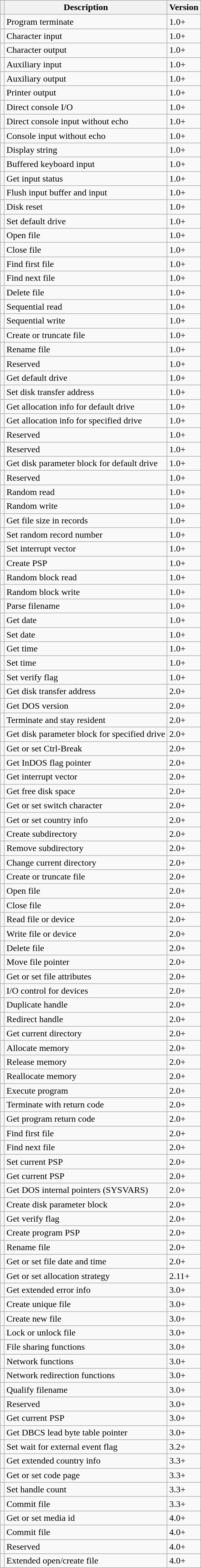<table class="wikitable" border="1">
<tr>
<th></th>
<th>Description</th>
<th>Version</th>
</tr>
<tr>
<td></td>
<td>Program terminate</td>
<td>1.0+</td>
</tr>
<tr>
<td></td>
<td>Character input</td>
<td>1.0+</td>
</tr>
<tr>
<td></td>
<td>Character output</td>
<td>1.0+</td>
</tr>
<tr>
<td></td>
<td>Auxiliary input</td>
<td>1.0+</td>
</tr>
<tr>
<td></td>
<td>Auxiliary output</td>
<td>1.0+</td>
</tr>
<tr>
<td></td>
<td>Printer output</td>
<td>1.0+</td>
</tr>
<tr>
<td></td>
<td>Direct console I/O</td>
<td>1.0+</td>
</tr>
<tr>
<td></td>
<td>Direct console input without echo</td>
<td>1.0+</td>
</tr>
<tr>
<td></td>
<td>Console input without echo</td>
<td>1.0+</td>
</tr>
<tr>
<td></td>
<td>Display string</td>
<td>1.0+</td>
</tr>
<tr>
<td></td>
<td>Buffered keyboard input</td>
<td>1.0+</td>
</tr>
<tr>
<td></td>
<td>Get input status</td>
<td>1.0+</td>
</tr>
<tr>
<td></td>
<td>Flush input buffer and input</td>
<td>1.0+</td>
</tr>
<tr>
<td></td>
<td>Disk reset</td>
<td>1.0+</td>
</tr>
<tr>
<td></td>
<td>Set default drive</td>
<td>1.0+</td>
</tr>
<tr>
<td></td>
<td>Open file</td>
<td>1.0+</td>
</tr>
<tr>
<td></td>
<td>Close file</td>
<td>1.0+</td>
</tr>
<tr>
<td></td>
<td>Find first file</td>
<td>1.0+</td>
</tr>
<tr>
<td></td>
<td>Find next file</td>
<td>1.0+</td>
</tr>
<tr>
<td></td>
<td>Delete file</td>
<td>1.0+</td>
</tr>
<tr>
<td></td>
<td>Sequential read</td>
<td>1.0+</td>
</tr>
<tr>
<td></td>
<td>Sequential write</td>
<td>1.0+</td>
</tr>
<tr>
<td></td>
<td>Create or truncate file</td>
<td>1.0+</td>
</tr>
<tr>
<td></td>
<td>Rename file</td>
<td>1.0+</td>
</tr>
<tr>
<td></td>
<td>Reserved</td>
<td>1.0+</td>
</tr>
<tr>
<td></td>
<td>Get default drive</td>
<td>1.0+</td>
</tr>
<tr>
<td></td>
<td>Set disk transfer address</td>
<td>1.0+</td>
</tr>
<tr>
<td></td>
<td>Get allocation info for default drive</td>
<td>1.0+</td>
</tr>
<tr>
<td></td>
<td>Get allocation info for specified drive</td>
<td>1.0+</td>
</tr>
<tr>
<td></td>
<td>Reserved</td>
<td>1.0+</td>
</tr>
<tr>
<td></td>
<td>Reserved</td>
<td>1.0+</td>
</tr>
<tr>
<td></td>
<td>Get disk parameter block for default drive</td>
<td>1.0+</td>
</tr>
<tr>
<td></td>
<td>Reserved</td>
<td>1.0+</td>
</tr>
<tr>
<td></td>
<td>Random read</td>
<td>1.0+</td>
</tr>
<tr>
<td></td>
<td>Random write</td>
<td>1.0+</td>
</tr>
<tr>
<td></td>
<td>Get file size in records</td>
<td>1.0+</td>
</tr>
<tr>
<td></td>
<td>Set random record number</td>
<td>1.0+</td>
</tr>
<tr>
<td></td>
<td>Set interrupt vector</td>
<td>1.0+</td>
</tr>
<tr>
<td></td>
<td>Create PSP</td>
<td>1.0+</td>
</tr>
<tr>
<td></td>
<td>Random block read</td>
<td>1.0+</td>
</tr>
<tr>
<td></td>
<td>Random block write</td>
<td>1.0+</td>
</tr>
<tr>
<td></td>
<td>Parse filename</td>
<td>1.0+</td>
</tr>
<tr>
<td></td>
<td>Get date</td>
<td>1.0+</td>
</tr>
<tr>
<td></td>
<td>Set date</td>
<td>1.0+</td>
</tr>
<tr>
<td></td>
<td>Get time</td>
<td>1.0+</td>
</tr>
<tr>
<td></td>
<td>Set time</td>
<td>1.0+</td>
</tr>
<tr>
<td></td>
<td>Set verify flag</td>
<td>1.0+</td>
</tr>
<tr>
<td></td>
<td>Get disk transfer address</td>
<td>2.0+</td>
</tr>
<tr>
<td></td>
<td>Get DOS version</td>
<td>2.0+</td>
</tr>
<tr>
<td></td>
<td>Terminate and stay resident</td>
<td>2.0+</td>
</tr>
<tr>
<td></td>
<td>Get disk parameter block for specified drive</td>
<td>2.0+</td>
</tr>
<tr>
<td></td>
<td>Get or set Ctrl-Break</td>
<td>2.0+</td>
</tr>
<tr>
<td></td>
<td>Get InDOS flag pointer</td>
<td>2.0+</td>
</tr>
<tr>
<td></td>
<td>Get interrupt vector</td>
<td>2.0+</td>
</tr>
<tr>
<td></td>
<td>Get free disk space</td>
<td>2.0+</td>
</tr>
<tr>
<td></td>
<td>Get or set switch character</td>
<td>2.0+</td>
</tr>
<tr>
<td></td>
<td>Get or set country info</td>
<td>2.0+</td>
</tr>
<tr>
<td></td>
<td>Create subdirectory</td>
<td>2.0+</td>
</tr>
<tr>
<td></td>
<td>Remove subdirectory</td>
<td>2.0+</td>
</tr>
<tr>
<td></td>
<td>Change current directory</td>
<td>2.0+</td>
</tr>
<tr>
<td></td>
<td>Create or truncate file</td>
<td>2.0+</td>
</tr>
<tr>
<td></td>
<td>Open file</td>
<td>2.0+</td>
</tr>
<tr>
<td></td>
<td>Close file</td>
<td>2.0+</td>
</tr>
<tr>
<td></td>
<td>Read file or device</td>
<td>2.0+</td>
</tr>
<tr>
<td></td>
<td>Write file or device</td>
<td>2.0+</td>
</tr>
<tr>
<td></td>
<td>Delete file</td>
<td>2.0+</td>
</tr>
<tr>
<td></td>
<td>Move file pointer</td>
<td>2.0+</td>
</tr>
<tr>
<td></td>
<td>Get or set file attributes</td>
<td>2.0+</td>
</tr>
<tr>
<td></td>
<td>I/O control for devices</td>
<td>2.0+</td>
</tr>
<tr>
<td></td>
<td>Duplicate handle</td>
<td>2.0+</td>
</tr>
<tr>
<td></td>
<td>Redirect handle</td>
<td>2.0+</td>
</tr>
<tr>
<td></td>
<td>Get current directory</td>
<td>2.0+</td>
</tr>
<tr>
<td></td>
<td>Allocate memory</td>
<td>2.0+</td>
</tr>
<tr>
<td></td>
<td>Release memory</td>
<td>2.0+</td>
</tr>
<tr>
<td></td>
<td>Reallocate memory</td>
<td>2.0+</td>
</tr>
<tr>
<td></td>
<td>Execute program</td>
<td>2.0+</td>
</tr>
<tr>
<td></td>
<td>Terminate with return code</td>
<td>2.0+</td>
</tr>
<tr>
<td></td>
<td>Get program return code</td>
<td>2.0+</td>
</tr>
<tr>
<td></td>
<td>Find first file</td>
<td>2.0+</td>
</tr>
<tr>
<td></td>
<td>Find next file</td>
<td>2.0+</td>
</tr>
<tr>
<td></td>
<td>Set current PSP</td>
<td>2.0+</td>
</tr>
<tr>
<td></td>
<td>Get current PSP</td>
<td>2.0+</td>
</tr>
<tr>
<td></td>
<td>Get DOS internal pointers (SYSVARS)</td>
<td>2.0+</td>
</tr>
<tr>
<td></td>
<td>Create disk parameter block</td>
<td>2.0+</td>
</tr>
<tr>
<td></td>
<td>Get verify flag</td>
<td>2.0+</td>
</tr>
<tr>
<td></td>
<td>Create program PSP</td>
<td>2.0+</td>
</tr>
<tr>
<td></td>
<td>Rename file</td>
<td>2.0+</td>
</tr>
<tr>
<td></td>
<td>Get or set file date and time</td>
<td>2.0+</td>
</tr>
<tr>
<td></td>
<td>Get or set allocation strategy</td>
<td>2.11+</td>
</tr>
<tr>
<td></td>
<td>Get extended error info</td>
<td>3.0+</td>
</tr>
<tr>
<td></td>
<td>Create unique file</td>
<td>3.0+</td>
</tr>
<tr>
<td></td>
<td>Create new file</td>
<td>3.0+</td>
</tr>
<tr>
<td></td>
<td>Lock or unlock file</td>
<td>3.0+</td>
</tr>
<tr>
<td></td>
<td>File sharing functions</td>
<td>3.0+</td>
</tr>
<tr>
<td></td>
<td>Network functions</td>
<td>3.0+</td>
</tr>
<tr>
<td></td>
<td>Network redirection functions</td>
<td>3.0+</td>
</tr>
<tr>
<td></td>
<td>Qualify filename</td>
<td>3.0+</td>
</tr>
<tr>
<td></td>
<td>Reserved</td>
<td>3.0+</td>
</tr>
<tr>
<td></td>
<td>Get current PSP</td>
<td>3.0+</td>
</tr>
<tr>
<td></td>
<td>Get DBCS lead byte table pointer</td>
<td>3.0+</td>
</tr>
<tr>
<td></td>
<td>Set wait for external event flag</td>
<td>3.2+</td>
</tr>
<tr>
<td></td>
<td>Get extended country info</td>
<td>3.3+</td>
</tr>
<tr>
<td></td>
<td>Get or set code page</td>
<td>3.3+</td>
</tr>
<tr>
<td></td>
<td>Set handle count</td>
<td>3.3+</td>
</tr>
<tr>
<td></td>
<td>Commit file</td>
<td>3.3+</td>
</tr>
<tr>
<td></td>
<td>Get or set media id</td>
<td>4.0+</td>
</tr>
<tr>
<td></td>
<td>Commit file</td>
<td>4.0+</td>
</tr>
<tr>
<td></td>
<td>Reserved</td>
<td>4.0+</td>
</tr>
<tr>
<td></td>
<td>Extended open/create file</td>
<td>4.0+</td>
</tr>
</table>
